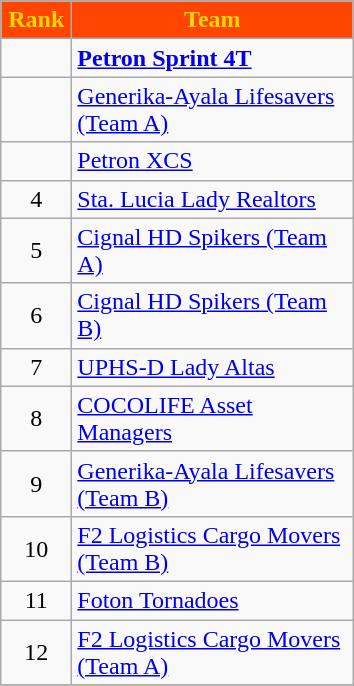<table class="wikitable" style="text-align: center">
<tr>
<th width=40 style="background:#FF4500; color:#FFD700;">Rank</th>
<th width=180 style="background:#FF4500; color:#FFD700;">Team</th>
</tr>
<tr>
<td></td>
<td align="left"><strong><a href='#'>Petron Sprint 4T</a></strong></td>
</tr>
<tr>
<td></td>
<td align="left"><a href='#'>Generika-Ayala Lifesavers (Team A)</a></td>
</tr>
<tr>
<td></td>
<td align="left"><a href='#'>Petron XCS</a></td>
</tr>
<tr>
<td>4</td>
<td align="left"><a href='#'>Sta. Lucia Lady Realtors</a></td>
</tr>
<tr>
<td>5</td>
<td align="left"><a href='#'>Cignal HD Spikers (Team A)</a></td>
</tr>
<tr>
<td>6</td>
<td align="left"><a href='#'>Cignal HD Spikers (Team B)</a></td>
</tr>
<tr>
<td>7</td>
<td align="left"><a href='#'>UPHS-D Lady Altas</a></td>
</tr>
<tr>
<td>8</td>
<td align="left"><a href='#'>COCOLIFE Asset Managers</a></td>
</tr>
<tr>
<td>9</td>
<td align="left"><a href='#'>Generika-Ayala Lifesavers (Team B)</a></td>
</tr>
<tr>
<td>10</td>
<td align="left"><a href='#'>F2 Logistics Cargo Movers (Team B)</a></td>
</tr>
<tr>
<td>11</td>
<td align="left"><a href='#'>Foton Tornadoes</a></td>
</tr>
<tr>
<td>12</td>
<td align="left"><a href='#'>F2 Logistics Cargo Movers (Team A)</a></td>
</tr>
<tr>
</tr>
</table>
